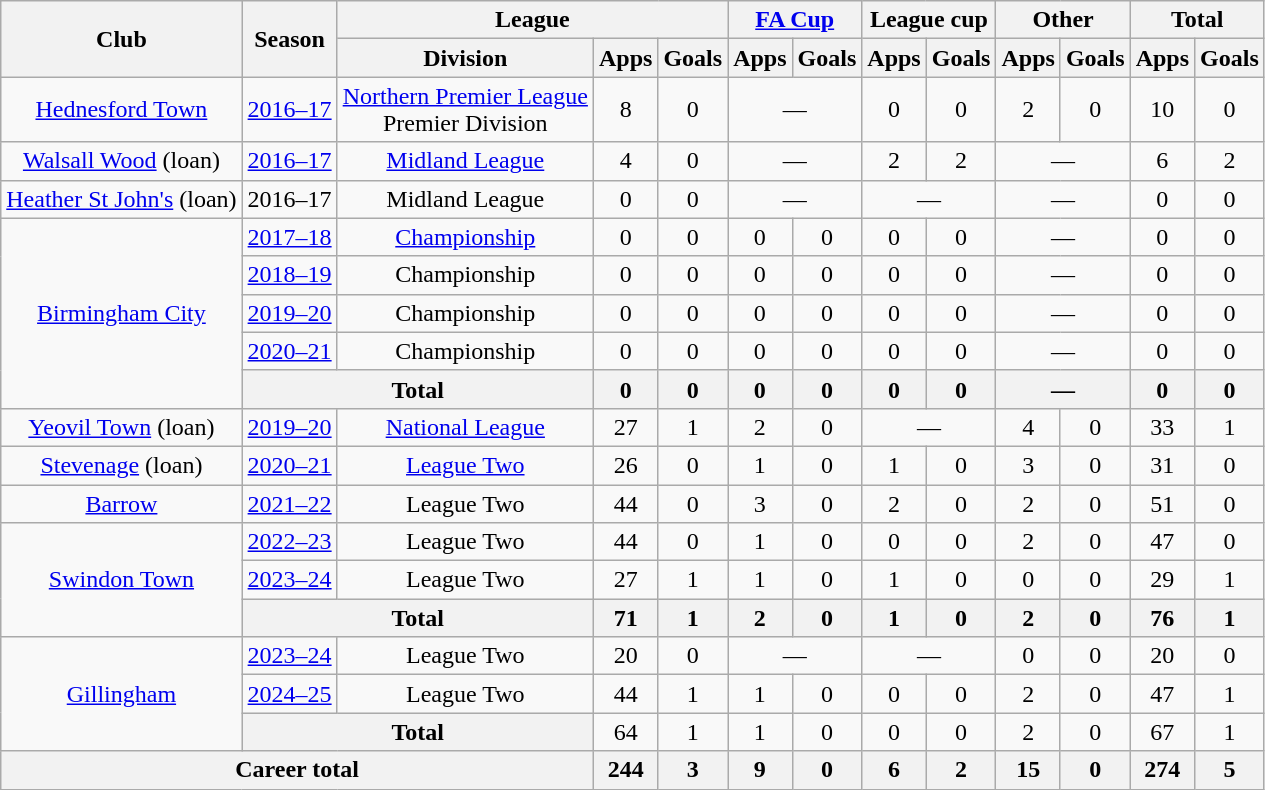<table class="wikitable" style="text-align:center">
<tr>
<th rowspan="2">Club</th>
<th rowspan="2">Season</th>
<th colspan="3">League</th>
<th colspan="2"><a href='#'>FA Cup</a></th>
<th colspan="2">League cup</th>
<th colspan="2">Other</th>
<th colspan="2">Total</th>
</tr>
<tr>
<th>Division</th>
<th>Apps</th>
<th>Goals</th>
<th>Apps</th>
<th>Goals</th>
<th>Apps</th>
<th>Goals</th>
<th>Apps</th>
<th>Goals</th>
<th>Apps</th>
<th>Goals</th>
</tr>
<tr>
<td><a href='#'>Hednesford Town</a></td>
<td><a href='#'>2016–17</a></td>
<td><a href='#'>Northern Premier League</a><br>Premier Division</td>
<td>8</td>
<td>0</td>
<td colspan="2">—</td>
<td>0</td>
<td>0</td>
<td>2</td>
<td>0</td>
<td>10</td>
<td>0</td>
</tr>
<tr>
<td><a href='#'>Walsall Wood</a> (loan)</td>
<td><a href='#'>2016–17</a></td>
<td><a href='#'>Midland League</a></td>
<td>4</td>
<td>0</td>
<td colspan="2">—</td>
<td>2</td>
<td>2</td>
<td colspan="2">—</td>
<td>6</td>
<td>2</td>
</tr>
<tr>
<td><a href='#'>Heather St John's</a> (loan)</td>
<td>2016–17</td>
<td>Midland League</td>
<td>0</td>
<td>0</td>
<td colspan="2">—</td>
<td colspan="2">—</td>
<td colspan="2">—</td>
<td>0</td>
<td>0</td>
</tr>
<tr>
<td rowspan="5"><a href='#'>Birmingham City</a></td>
<td><a href='#'>2017–18</a></td>
<td><a href='#'>Championship</a></td>
<td>0</td>
<td>0</td>
<td>0</td>
<td>0</td>
<td>0</td>
<td>0</td>
<td colspan="2">—</td>
<td>0</td>
<td>0</td>
</tr>
<tr>
<td><a href='#'>2018–19</a></td>
<td>Championship</td>
<td>0</td>
<td>0</td>
<td>0</td>
<td>0</td>
<td>0</td>
<td>0</td>
<td colspan="2">—</td>
<td>0</td>
<td>0</td>
</tr>
<tr>
<td><a href='#'>2019–20</a></td>
<td>Championship</td>
<td>0</td>
<td>0</td>
<td>0</td>
<td>0</td>
<td>0</td>
<td>0</td>
<td colspan="2">—</td>
<td>0</td>
<td>0</td>
</tr>
<tr>
<td><a href='#'>2020–21</a></td>
<td>Championship</td>
<td>0</td>
<td>0</td>
<td>0</td>
<td>0</td>
<td>0</td>
<td>0</td>
<td colspan="2">—</td>
<td>0</td>
<td>0</td>
</tr>
<tr>
<th colspan="2">Total</th>
<th>0</th>
<th>0</th>
<th>0</th>
<th>0</th>
<th>0</th>
<th>0</th>
<th colspan="2">—</th>
<th>0</th>
<th>0</th>
</tr>
<tr>
<td><a href='#'>Yeovil Town</a> (loan)</td>
<td><a href='#'>2019–20</a></td>
<td><a href='#'>National League</a></td>
<td>27</td>
<td>1</td>
<td>2</td>
<td>0</td>
<td colspan="2">—</td>
<td>4</td>
<td>0</td>
<td>33</td>
<td>1</td>
</tr>
<tr>
<td><a href='#'>Stevenage</a> (loan)</td>
<td><a href='#'>2020–21</a></td>
<td><a href='#'>League Two</a></td>
<td>26</td>
<td>0</td>
<td>1</td>
<td>0</td>
<td>1</td>
<td>0</td>
<td>3</td>
<td>0</td>
<td>31</td>
<td>0</td>
</tr>
<tr>
<td><a href='#'>Barrow</a></td>
<td><a href='#'>2021–22</a></td>
<td>League Two</td>
<td>44</td>
<td>0</td>
<td>3</td>
<td>0</td>
<td>2</td>
<td>0</td>
<td>2</td>
<td>0</td>
<td>51</td>
<td>0</td>
</tr>
<tr>
<td rowspan="3"><a href='#'>Swindon Town</a></td>
<td><a href='#'>2022–23</a></td>
<td>League Two</td>
<td>44</td>
<td>0</td>
<td>1</td>
<td>0</td>
<td>0</td>
<td>0</td>
<td>2</td>
<td>0</td>
<td>47</td>
<td>0</td>
</tr>
<tr>
<td><a href='#'>2023–24</a></td>
<td>League Two</td>
<td>27</td>
<td>1</td>
<td>1</td>
<td>0</td>
<td>1</td>
<td>0</td>
<td>0</td>
<td>0</td>
<td>29</td>
<td>1</td>
</tr>
<tr>
<th colspan="2">Total</th>
<th>71</th>
<th>1</th>
<th>2</th>
<th>0</th>
<th>1</th>
<th>0</th>
<th>2</th>
<th>0</th>
<th>76</th>
<th>1</th>
</tr>
<tr>
<td rowspan="3"><a href='#'>Gillingham</a></td>
<td><a href='#'>2023–24</a></td>
<td>League Two</td>
<td>20</td>
<td>0</td>
<td colspan="2">—</td>
<td colspan="2">—</td>
<td>0</td>
<td>0</td>
<td>20</td>
<td>0</td>
</tr>
<tr>
<td><a href='#'>2024–25</a></td>
<td>League Two</td>
<td>44</td>
<td>1</td>
<td>1</td>
<td>0</td>
<td>0</td>
<td>0</td>
<td>2</td>
<td>0</td>
<td>47</td>
<td>1</td>
</tr>
<tr>
<th colspan="2">Total</th>
<td>64</td>
<td>1</td>
<td>1</td>
<td>0</td>
<td>0</td>
<td>0</td>
<td>2</td>
<td>0</td>
<td>67</td>
<td>1</td>
</tr>
<tr>
<th colspan="3">Career total</th>
<th>244</th>
<th>3</th>
<th>9</th>
<th>0</th>
<th>6</th>
<th>2</th>
<th>15</th>
<th>0</th>
<th>274</th>
<th>5</th>
</tr>
</table>
